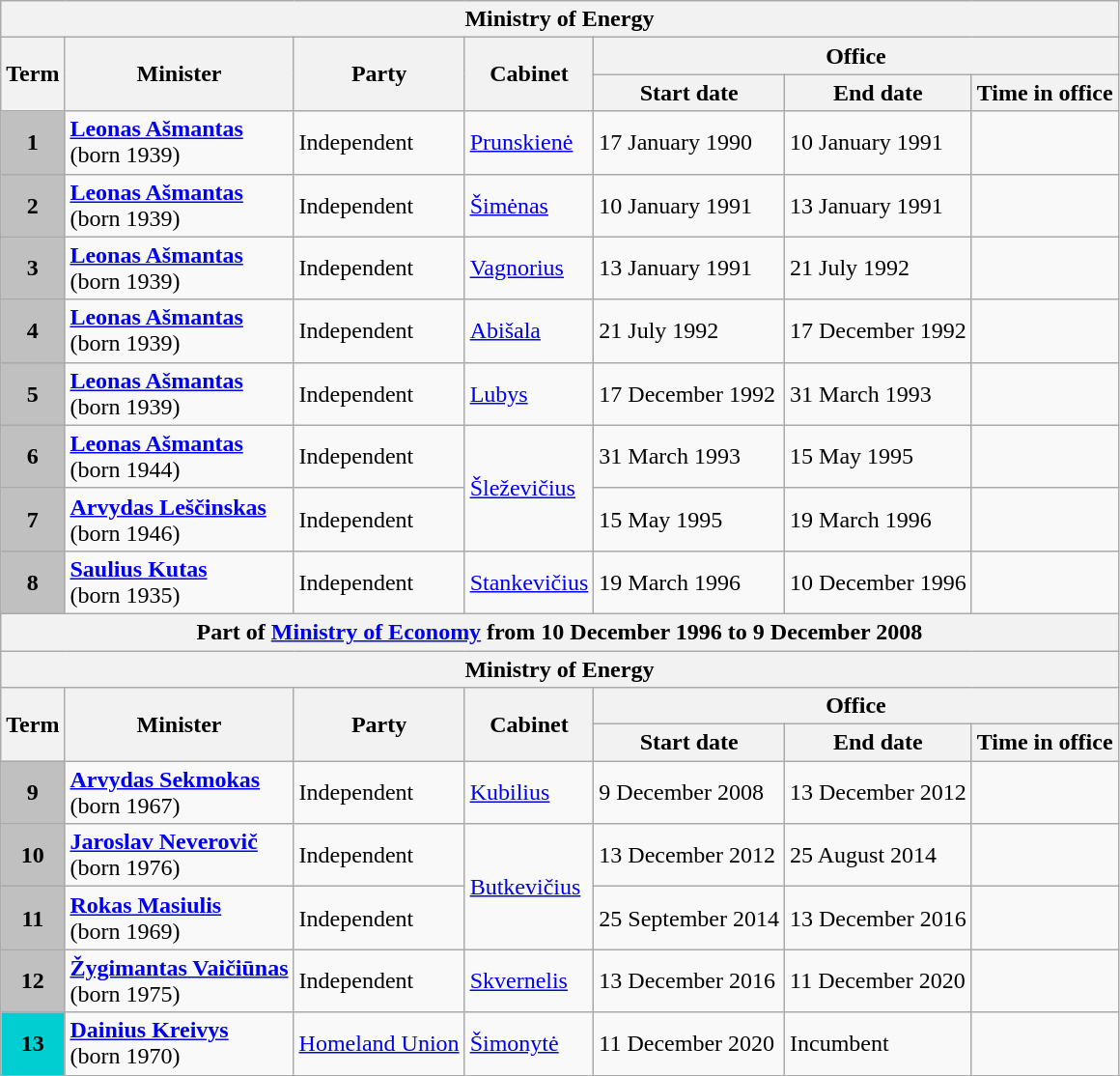<table class="wikitable" text-align:center;">
<tr>
<th colspan="7">Ministry of Energy</th>
</tr>
<tr>
<th rowspan=2>Term</th>
<th rowspan=2>Minister</th>
<th rowspan=2>Party</th>
<th rowspan=2>Cabinet</th>
<th rowspan=1 colspan=3>Office</th>
</tr>
<tr>
<th>Start date</th>
<th>End date</th>
<th>Time in office</th>
</tr>
<tr>
<th rowspan="1" style=background:#C0C0C0; color:white">1</th>
<td><strong><a href='#'>Leonas Ašmantas</a></strong> <br> (born 1939)</td>
<td>Independent</td>
<td><a href='#'>Prunskienė</a></td>
<td>17 January 1990</td>
<td>10 January 1991</td>
<td></td>
</tr>
<tr>
<th rowspan="1" style=background:#C0C0C0; color:white">2</th>
<td><strong><a href='#'>Leonas Ašmantas</a></strong> <br> (born 1939)</td>
<td>Independent</td>
<td><a href='#'>Šimėnas</a></td>
<td>10 January 1991</td>
<td>13 January 1991</td>
<td></td>
</tr>
<tr>
<th rowspan="1" style=background:#C0C0C0; color:white">3</th>
<td><strong><a href='#'>Leonas Ašmantas</a></strong> <br> (born 1939)</td>
<td>Independent</td>
<td><a href='#'>Vagnorius</a></td>
<td>13 January 1991</td>
<td>21 July 1992</td>
<td></td>
</tr>
<tr>
<th rowspan="1" style=background:#C0C0C0; color:white">4</th>
<td><strong><a href='#'>Leonas Ašmantas</a></strong> <br> (born 1939)</td>
<td>Independent</td>
<td><a href='#'>Abišala</a></td>
<td>21 July 1992</td>
<td>17 December 1992</td>
<td></td>
</tr>
<tr>
<th rowspan="1" style=background:#C0C0C0; color:white">5</th>
<td><strong><a href='#'>Leonas Ašmantas</a></strong> <br> (born 1939)</td>
<td>Independent</td>
<td><a href='#'>Lubys</a></td>
<td>17 December 1992</td>
<td>31 March 1993</td>
<td></td>
</tr>
<tr>
<th rowspan="1" style=background:#C0C0C0; color:white">6</th>
<td><strong><a href='#'>Leonas Ašmantas</a></strong> <br> (born 1944)</td>
<td>Independent</td>
<td rowspan="2"><a href='#'>Šleževičius</a></td>
<td>31 March 1993</td>
<td>15 May 1995</td>
<td></td>
</tr>
<tr>
<th rowspan="1" style=background:#C0C0C0; color:white">7</th>
<td><strong><a href='#'>Arvydas Leščinskas</a></strong> <br> (born 1946)</td>
<td>Independent</td>
<td>15 May 1995</td>
<td>19 March 1996</td>
<td></td>
</tr>
<tr>
<th rowspan="1" style=background:#C0C0C0; color:white">8</th>
<td><strong><a href='#'>Saulius Kutas</a></strong> <br> (born 1935)</td>
<td>Independent</td>
<td><a href='#'>Stankevičius</a></td>
<td>19 March 1996</td>
<td>10 December 1996</td>
<td></td>
</tr>
<tr>
<th colspan="7">Part of <a href='#'>Ministry of Economy</a> from 10 December 1996 to 9 December 2008</th>
</tr>
<tr>
<th colspan="7">Ministry of Energy</th>
</tr>
<tr>
<th rowspan=2>Term</th>
<th rowspan=2>Minister</th>
<th rowspan=2>Party</th>
<th rowspan=2>Cabinet</th>
<th rowspan=1 colspan=3>Office</th>
</tr>
<tr>
<th>Start date</th>
<th>End date</th>
<th>Time in office</th>
</tr>
<tr>
<th rowspan="1" style=background:#C0C0C0; color:white">9</th>
<td><strong><a href='#'>Arvydas Sekmokas </a></strong> <br> (born 1967)</td>
<td>Independent</td>
<td><a href='#'>Kubilius</a></td>
<td>9 December 2008</td>
<td>13 December 2012</td>
<td></td>
</tr>
<tr>
<th rowspan="1" style=background:#C0C0C0; color:white">10</th>
<td><strong><a href='#'>Jaroslav Neverovič</a></strong> <br> (born 1976)</td>
<td>Independent</td>
<td rowspan="2"><a href='#'>Butkevičius</a></td>
<td>13 December 2012</td>
<td>25 August 2014</td>
<td></td>
</tr>
<tr>
<th rowspan="1" style=background:#C0C0C0; color:white">11</th>
<td><strong><a href='#'>Rokas Masiulis</a></strong> <br> (born 1969)</td>
<td>Independent</td>
<td>25 September 2014</td>
<td>13 December 2016</td>
<td></td>
</tr>
<tr>
<th rowspan="1" style=background:#C0C0C0; color:white">12</th>
<td><strong><a href='#'>Žygimantas Vaičiūnas</a></strong> <br> (born 1975)</td>
<td>Independent</td>
<td><a href='#'>Skvernelis</a></td>
<td>13 December 2016</td>
<td>11 December 2020</td>
<td></td>
</tr>
<tr>
<th rowspan="1" style=background:#00CED1; color:white">13</th>
<td><strong><a href='#'>Dainius Kreivys</a></strong> <br> (born 1970)</td>
<td><a href='#'>Homeland Union</a></td>
<td><a href='#'>Šimonytė</a></td>
<td>11 December 2020</td>
<td>Incumbent</td>
<td></td>
</tr>
<tr>
</tr>
</table>
